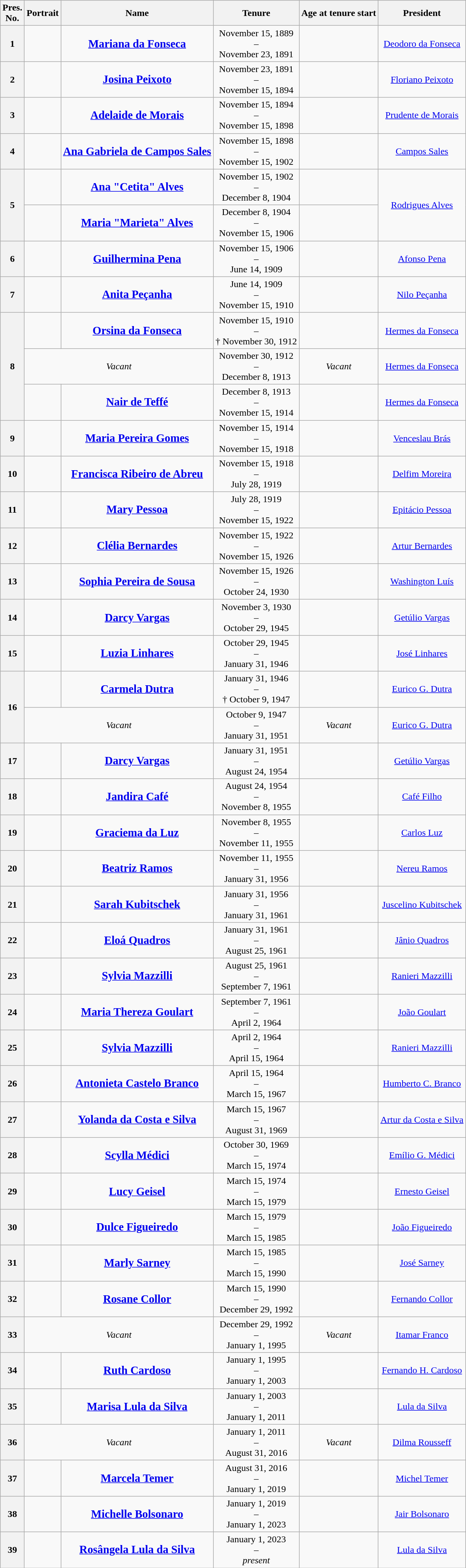<table class="wikitable sortable" style="text-align:Center;">
<tr>
<th class="sortable"><abbr>Pres.<br>No.</abbr><br></th>
<th class="unsortable">Portrait</th>
<th class="sortable">Name</th>
<th class="sortable">Tenure</th>
<th>Age at tenure start</th>
<th class="sortable">President<br></th>
</tr>
<tr>
<th>1</th>
<td></td>
<td><big><strong><a href='#'>Mariana da Fonseca</a></strong></big></td>
<td>November 15, 1889<br>–<br>November 23, 1891</td>
<td></td>
<td><a href='#'>Deodoro da Fonseca</a><br></td>
</tr>
<tr>
<th>2</th>
<td></td>
<td><big><strong><a href='#'>Josina Peixoto</a></strong></big></td>
<td>November 23, 1891<br>–<br>November 15, 1894</td>
<td></td>
<td><a href='#'>Floriano Peixoto</a><br></td>
</tr>
<tr>
<th>3</th>
<td></td>
<td><big><strong><a href='#'>Adelaide de Morais</a></strong></big></td>
<td>November 15, 1894<br>–<br>November 15, 1898</td>
<td></td>
<td><a href='#'>Prudente de Morais</a><br></td>
</tr>
<tr>
<th>4</th>
<td></td>
<td><big><strong><a href='#'>Ana Gabriela de Campos Sales</a></strong></big></td>
<td>November 15, 1898<br>–<br>November 15, 1902</td>
<td></td>
<td><a href='#'>Campos Sales</a><br></td>
</tr>
<tr>
<th rowspan=2>5</th>
<td></td>
<td><big><strong><a href='#'>Ana "Cetita" Alves</a></strong></big></td>
<td>November 15, 1902<br>–<br>December 8, 1904</td>
<td></td>
<td rowspan=2><a href='#'>Rodrigues Alves</a><br></td>
</tr>
<tr>
<td></td>
<td><big><strong><a href='#'>Maria "Marieta" Alves</a></strong></big></td>
<td>December 8, 1904<br>–<br>November 15, 1906</td>
<td></td>
</tr>
<tr>
<th>6</th>
<td></td>
<td><big><strong><a href='#'>Guilhermina Pena</a></strong></big></td>
<td>November 15, 1906<br>–<br>June 14, 1909</td>
<td></td>
<td><a href='#'>Afonso Pena</a><br></td>
</tr>
<tr>
<th>7</th>
<td></td>
<td><big><strong><a href='#'>Anita Peçanha</a></strong></big></td>
<td>June 14, 1909<br>–<br>November 15, 1910</td>
<td></td>
<td><a href='#'>Nilo Peçanha</a><br></td>
</tr>
<tr>
<th rowspan=3>8</th>
<td></td>
<td><big><strong><a href='#'>Orsina da Fonseca</a></strong></big></td>
<td>November 15, 1910<br>–<br>† November 30, 1912</td>
<td></td>
<td><a href='#'>Hermes da Fonseca</a><br></td>
</tr>
<tr>
<td colspan="2"><em>Vacant</em></td>
<td>November 30, 1912<br>–<br>December 8, 1913</td>
<td><em>Vacant</em></td>
<td><a href='#'>Hermes da Fonseca</a><br></td>
</tr>
<tr>
<td></td>
<td><big><strong><a href='#'>Nair de Teffé</a></strong></big></td>
<td>December 8, 1913<br>–<br>November 15, 1914</td>
<td></td>
<td><a href='#'>Hermes da Fonseca</a><br></td>
</tr>
<tr>
<th>9</th>
<td></td>
<td><big><strong><a href='#'>Maria Pereira Gomes</a></strong></big></td>
<td>November 15, 1914<br>–<br>November 15, 1918</td>
<td></td>
<td><a href='#'>Venceslau Brás</a><br></td>
</tr>
<tr>
<th>10</th>
<td></td>
<td><big><strong><a href='#'>Francisca Ribeiro de Abreu</a></strong></big></td>
<td>November 15, 1918<br>–<br>July 28, 1919</td>
<td></td>
<td><a href='#'>Delfim Moreira</a><br></td>
</tr>
<tr>
<th>11</th>
<td></td>
<td><big><strong><a href='#'>Mary Pessoa</a></strong></big></td>
<td>July 28, 1919<br>–<br>November 15, 1922</td>
<td></td>
<td><a href='#'>Epitácio Pessoa</a><br></td>
</tr>
<tr>
<th>12</th>
<td></td>
<td><big><strong><a href='#'>Clélia Bernardes</a></strong></big></td>
<td>November 15, 1922<br>–<br>November 15, 1926</td>
<td></td>
<td><a href='#'>Artur Bernardes</a><br></td>
</tr>
<tr>
<th>13</th>
<td></td>
<td><big><strong><a href='#'>Sophia Pereira de Sousa</a></strong></big></td>
<td>November 15, 1926<br>–<br>October 24, 1930</td>
<td></td>
<td><a href='#'>Washington Luís</a><br></td>
</tr>
<tr>
<th>14</th>
<td></td>
<td><big><strong><a href='#'>Darcy Vargas</a></strong></big></td>
<td>November 3, 1930<br>–<br>October 29, 1945</td>
<td></td>
<td><a href='#'>Getúlio Vargas</a><br></td>
</tr>
<tr>
<th>15</th>
<td></td>
<td><big><strong><a href='#'>Luzia Linhares</a></strong></big></td>
<td>October 29, 1945<br>–<br>January 31, 1946</td>
<td></td>
<td><a href='#'>José Linhares</a><br></td>
</tr>
<tr>
<th rowspan=2>16</th>
<td></td>
<td><big><strong><a href='#'>Carmela Dutra</a></strong></big></td>
<td>January 31, 1946<br>–<br>† October 9, 1947</td>
<td></td>
<td><a href='#'>Eurico G. Dutra</a><br></td>
</tr>
<tr>
<td colspan=2><em>Vacant</em></td>
<td>October 9, 1947<br>–<br>January 31, 1951</td>
<td><em>Vacant</em></td>
<td><a href='#'>Eurico G. Dutra</a><br></td>
</tr>
<tr>
<th>17</th>
<td></td>
<td><big><strong><a href='#'>Darcy Vargas</a></strong></big></td>
<td>January 31, 1951<br>–<br>August 24, 1954</td>
<td></td>
<td><a href='#'>Getúlio Vargas</a><br></td>
</tr>
<tr>
<th>18</th>
<td></td>
<td><big><strong><a href='#'>Jandira Café</a></strong></big></td>
<td>August 24, 1954<br>–<br>November 8, 1955</td>
<td></td>
<td><a href='#'>Café Filho</a><br></td>
</tr>
<tr>
<th>19</th>
<td></td>
<td><big><strong><a href='#'>Graciema da Luz</a></strong></big></td>
<td>November 8, 1955<br>–<br>November 11, 1955</td>
<td></td>
<td><a href='#'>Carlos Luz</a><br></td>
</tr>
<tr>
<th>20</th>
<td></td>
<td><big><strong><a href='#'>Beatriz Ramos</a></strong></big></td>
<td>November 11, 1955<br>–<br>January 31, 1956</td>
<td></td>
<td><a href='#'>Nereu Ramos</a><br></td>
</tr>
<tr>
<th>21</th>
<td></td>
<td><big><strong><a href='#'>Sarah Kubitschek</a></strong></big></td>
<td>January 31, 1956<br>–<br>January 31, 1961</td>
<td></td>
<td><a href='#'>Juscelino Kubitschek</a><br></td>
</tr>
<tr>
<th>22</th>
<td></td>
<td><big><strong><a href='#'>Eloá Quadros</a></strong></big></td>
<td>January 31, 1961<br>–<br>August 25, 1961</td>
<td></td>
<td><a href='#'>Jânio Quadros</a><br></td>
</tr>
<tr>
<th>23</th>
<td></td>
<td><big><strong><a href='#'>Sylvia Mazzilli</a></strong></big></td>
<td>August 25, 1961<br>–<br>September 7, 1961</td>
<td></td>
<td><a href='#'>Ranieri Mazzilli</a><br></td>
</tr>
<tr>
<th>24</th>
<td></td>
<td><big><strong><a href='#'>Maria Thereza Goulart</a></strong></big><br></td>
<td>September 7, 1961<br>–<br>April 2, 1964</td>
<td></td>
<td><a href='#'>João Goulart</a><br></td>
</tr>
<tr>
<th>25</th>
<td></td>
<td><big><strong><a href='#'>Sylvia Mazzilli</a></strong></big></td>
<td>April 2, 1964<br>–<br>April 15, 1964</td>
<td></td>
<td><a href='#'>Ranieri Mazzilli</a><br></td>
</tr>
<tr>
<th>26</th>
<td></td>
<td><big><strong><a href='#'>Antonieta Castelo Branco</a></strong></big></td>
<td>April 15, 1964<br>–<br>March 15, 1967</td>
<td></td>
<td><a href='#'>Humberto C. Branco</a><br></td>
</tr>
<tr>
<th>27</th>
<td></td>
<td><big><strong><a href='#'>Yolanda da Costa e Silva</a></strong></big></td>
<td>March 15, 1967<br>–<br>August 31, 1969</td>
<td></td>
<td><a href='#'>Artur da Costa e Silva</a><br></td>
</tr>
<tr>
<th>28</th>
<td></td>
<td><big><strong><a href='#'>Scylla Médici</a></strong></big></td>
<td>October 30, 1969<br>–<br>March 15, 1974</td>
<td></td>
<td><a href='#'>Emílio G. Médici</a><br></td>
</tr>
<tr>
<th>29</th>
<td></td>
<td><big><strong><a href='#'>Lucy Geisel</a></strong></big></td>
<td>March 15, 1974<br>–<br>March 15, 1979</td>
<td></td>
<td><a href='#'>Ernesto Geisel</a><br></td>
</tr>
<tr>
<th>30</th>
<td></td>
<td><big><strong><a href='#'>Dulce Figueiredo</a></strong></big></td>
<td>March 15, 1979<br>–<br>March 15, 1985</td>
<td></td>
<td><a href='#'>João Figueiredo</a><br></td>
</tr>
<tr>
<th>31</th>
<td></td>
<td><big><strong><a href='#'>Marly Sarney</a></strong></big><br></td>
<td>March 15, 1985<br>–<br>March 15, 1990</td>
<td></td>
<td><a href='#'>José Sarney</a><br></td>
</tr>
<tr>
<th>32</th>
<td></td>
<td><big><strong><a href='#'>Rosane Collor</a></strong></big><br></td>
<td>March 15, 1990<br>–<br>December 29, 1992</td>
<td></td>
<td><a href='#'>Fernando Collor</a><br></td>
</tr>
<tr>
<th>33</th>
<td colspan=2><em>Vacant</em></td>
<td>December 29, 1992<br>–<br>January 1, 1995</td>
<td><em>Vacant</em></td>
<td><a href='#'>Itamar Franco</a><br></td>
</tr>
<tr>
<th>34</th>
<td></td>
<td><big><strong><a href='#'>Ruth Cardoso</a></strong></big></td>
<td>January 1, 1995<br>–<br>January 1, 2003</td>
<td></td>
<td><a href='#'>Fernando H. Cardoso</a><br></td>
</tr>
<tr>
<th>35</th>
<td></td>
<td><big><strong><a href='#'>Marisa Lula da Silva</a></strong></big></td>
<td>January 1, 2003<br>–<br>January 1, 2011</td>
<td></td>
<td><a href='#'>Lula da Silva</a><br></td>
</tr>
<tr>
<th>36</th>
<td colspan=2><em>Vacant</em></td>
<td>January 1, 2011<br>–<br>August 31, 2016</td>
<td><em>Vacant</em></td>
<td><a href='#'>Dilma Rousseff</a><br></td>
</tr>
<tr>
<th>37</th>
<td></td>
<td><big><strong><a href='#'>Marcela Temer</a></strong></big><br></td>
<td>August 31, 2016<br>–<br>January 1, 2019</td>
<td></td>
<td><a href='#'>Michel Temer</a><br></td>
</tr>
<tr>
<th>38</th>
<td></td>
<td><big><strong><a href='#'>Michelle Bolsonaro</a></strong></big><br></td>
<td>January 1, 2019<br>–<br>January 1, 2023</td>
<td></td>
<td><a href='#'>Jair Bolsonaro</a><br></td>
</tr>
<tr>
<th>39</th>
<td></td>
<td><big><strong><a href='#'>Rosângela Lula da Silva</a></strong></big><br></td>
<td>January 1, 2023<br>–<br><em>present</em></td>
<td></td>
<td><a href='#'>Lula da Silva</a><br></td>
</tr>
</table>
